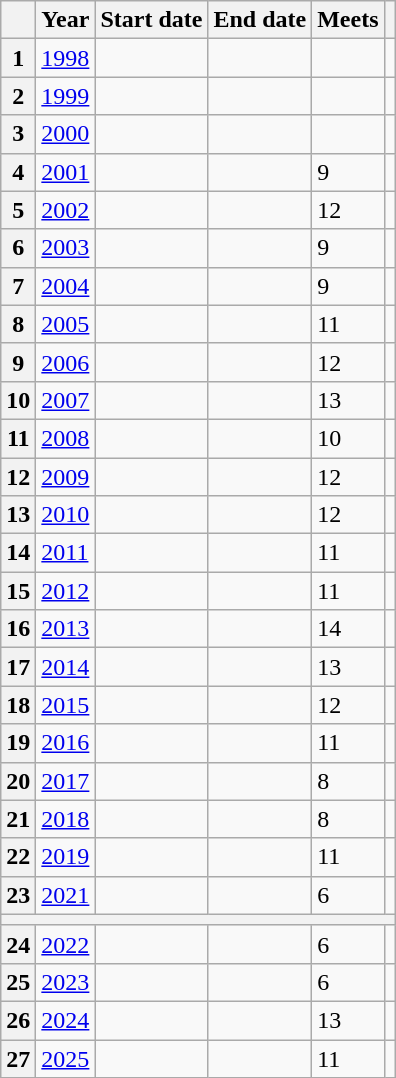<table class="wikitable plainrowheaders sticky-header sortable">
<tr>
<th scope="col"></th>
<th scope="col">Year</th>
<th scope="col">Start date</th>
<th scope="col">End date</th>
<th scope="col">Meets</th>
<th scope="col" class="unsortable"></th>
</tr>
<tr>
<th scope="row">1</th>
<td><a href='#'>1998</a></td>
<td></td>
<td></td>
<td></td>
<td></td>
</tr>
<tr>
<th scope="row">2</th>
<td><a href='#'>1999</a></td>
<td></td>
<td></td>
<td></td>
<td></td>
</tr>
<tr>
<th scope="row">3</th>
<td><a href='#'>2000</a></td>
<td></td>
<td></td>
<td></td>
<td></td>
</tr>
<tr>
<th scope="row">4</th>
<td><a href='#'>2001</a></td>
<td></td>
<td></td>
<td>9</td>
<td></td>
</tr>
<tr>
<th scope="row">5</th>
<td><a href='#'>2002</a></td>
<td></td>
<td></td>
<td>12</td>
<td></td>
</tr>
<tr>
<th scope="row">6</th>
<td><a href='#'>2003</a></td>
<td></td>
<td></td>
<td>9</td>
<td></td>
</tr>
<tr>
<th scope="row">7</th>
<td><a href='#'>2004</a></td>
<td></td>
<td></td>
<td>9</td>
<td></td>
</tr>
<tr>
<th scope="row">8</th>
<td><a href='#'>2005</a></td>
<td></td>
<td></td>
<td>11</td>
<td></td>
</tr>
<tr>
<th scope="row">9</th>
<td><a href='#'>2006</a></td>
<td></td>
<td></td>
<td>12</td>
<td></td>
</tr>
<tr>
<th scope="row">10</th>
<td><a href='#'>2007</a></td>
<td></td>
<td></td>
<td>13</td>
<td></td>
</tr>
<tr>
<th scope="row">11</th>
<td><a href='#'>2008</a></td>
<td></td>
<td></td>
<td>10</td>
<td></td>
</tr>
<tr>
<th scope="row">12</th>
<td><a href='#'>2009</a></td>
<td></td>
<td></td>
<td>12</td>
<td></td>
</tr>
<tr>
<th scope="row">13</th>
<td><a href='#'>2010</a></td>
<td></td>
<td></td>
<td>12</td>
<td></td>
</tr>
<tr>
<th scope="row">14</th>
<td><a href='#'>2011</a></td>
<td></td>
<td></td>
<td>11</td>
<td></td>
</tr>
<tr>
<th scope="row">15</th>
<td><a href='#'>2012</a></td>
<td></td>
<td></td>
<td>11</td>
<td></td>
</tr>
<tr>
<th scope="row">16</th>
<td><a href='#'>2013</a></td>
<td></td>
<td></td>
<td>14</td>
<td></td>
</tr>
<tr>
<th scope="row">17</th>
<td><a href='#'>2014</a></td>
<td></td>
<td></td>
<td>13</td>
<td></td>
</tr>
<tr>
<th scope="row">18</th>
<td><a href='#'>2015</a></td>
<td></td>
<td></td>
<td>12</td>
<td></td>
</tr>
<tr>
<th scope="row">19</th>
<td><a href='#'>2016</a></td>
<td></td>
<td></td>
<td>11</td>
<td></td>
</tr>
<tr>
<th scope="row">20</th>
<td><a href='#'>2017</a></td>
<td></td>
<td></td>
<td>8</td>
<td></td>
</tr>
<tr>
<th scope="row">21</th>
<td><a href='#'>2018</a></td>
<td></td>
<td></td>
<td>8</td>
<td></td>
</tr>
<tr>
<th scope="row">22</th>
<td><a href='#'>2019</a></td>
<td></td>
<td></td>
<td>11</td>
<td></td>
</tr>
<tr>
<th scope="row">23</th>
<td><a href='#'>2021</a></td>
<td></td>
<td></td>
<td>6</td>
<td></td>
</tr>
<tr>
<th colspan=6></th>
</tr>
<tr>
<th scope="row">24</th>
<td><a href='#'>2022</a></td>
<td></td>
<td></td>
<td>6</td>
<td></td>
</tr>
<tr>
<th scope="row">25</th>
<td><a href='#'>2023</a></td>
<td></td>
<td></td>
<td>6</td>
<td></td>
</tr>
<tr>
<th scope="row">26</th>
<td><a href='#'>2024</a></td>
<td></td>
<td></td>
<td>13</td>
<td></td>
</tr>
<tr>
<th scope="row">27</th>
<td><a href='#'>2025</a></td>
<td></td>
<td></td>
<td>11</td>
<td></td>
</tr>
</table>
